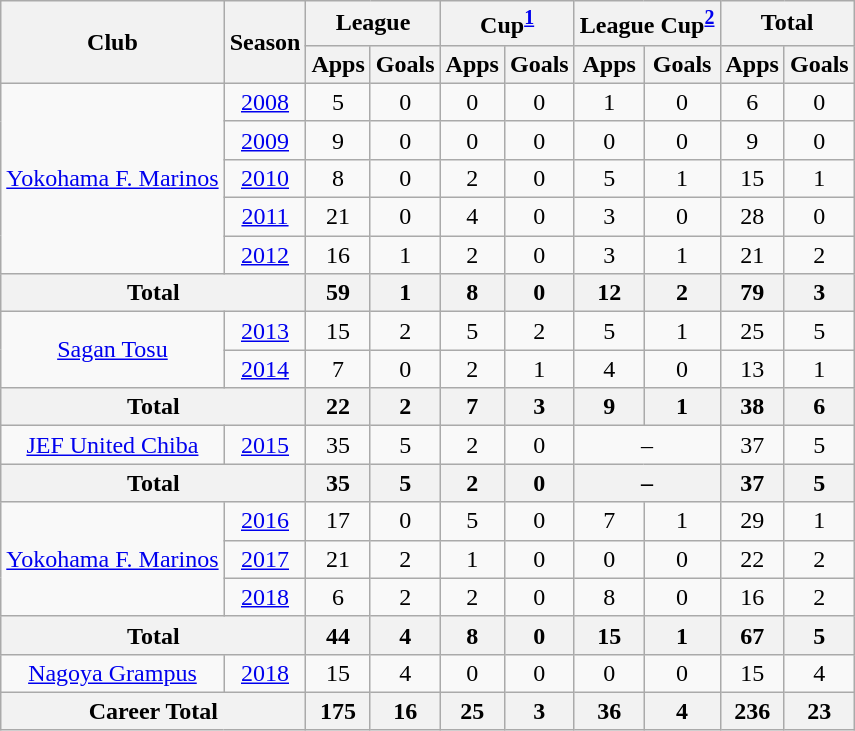<table class="wikitable" style="text-align:center;">
<tr>
<th rowspan="2">Club</th>
<th rowspan="2">Season</th>
<th colspan="2">League</th>
<th colspan="2">Cup<sup><a href='#'>1</a></sup></th>
<th colspan="2">League Cup<sup><a href='#'>2</a></sup></th>
<th colspan="2">Total</th>
</tr>
<tr>
<th>Apps</th>
<th>Goals</th>
<th>Apps</th>
<th>Goals</th>
<th>Apps</th>
<th>Goals</th>
<th>Apps</th>
<th>Goals</th>
</tr>
<tr>
<td rowspan="5"><a href='#'>Yokohama F. Marinos</a></td>
<td><a href='#'>2008</a></td>
<td>5</td>
<td>0</td>
<td>0</td>
<td>0</td>
<td>1</td>
<td>0</td>
<td>6</td>
<td>0</td>
</tr>
<tr>
<td><a href='#'>2009</a></td>
<td>9</td>
<td>0</td>
<td>0</td>
<td>0</td>
<td>0</td>
<td>0</td>
<td>9</td>
<td>0</td>
</tr>
<tr>
<td><a href='#'>2010</a></td>
<td>8</td>
<td>0</td>
<td>2</td>
<td>0</td>
<td>5</td>
<td>1</td>
<td>15</td>
<td>1</td>
</tr>
<tr>
<td><a href='#'>2011</a></td>
<td>21</td>
<td>0</td>
<td>4</td>
<td>0</td>
<td>3</td>
<td>0</td>
<td>28</td>
<td>0</td>
</tr>
<tr>
<td><a href='#'>2012</a></td>
<td>16</td>
<td>1</td>
<td>2</td>
<td>0</td>
<td>3</td>
<td>1</td>
<td>21</td>
<td>2</td>
</tr>
<tr>
<th colspan="2">Total</th>
<th>59</th>
<th>1</th>
<th>8</th>
<th>0</th>
<th>12</th>
<th>2</th>
<th>79</th>
<th>3</th>
</tr>
<tr>
<td rowspan="2"><a href='#'>Sagan Tosu</a></td>
<td><a href='#'>2013</a></td>
<td>15</td>
<td>2</td>
<td>5</td>
<td>2</td>
<td>5</td>
<td>1</td>
<td>25</td>
<td>5</td>
</tr>
<tr>
<td><a href='#'>2014</a></td>
<td>7</td>
<td>0</td>
<td>2</td>
<td>1</td>
<td>4</td>
<td>0</td>
<td>13</td>
<td>1</td>
</tr>
<tr>
<th colspan="2">Total</th>
<th>22</th>
<th>2</th>
<th>7</th>
<th>3</th>
<th>9</th>
<th>1</th>
<th>38</th>
<th>6</th>
</tr>
<tr>
<td><a href='#'>JEF United Chiba</a></td>
<td><a href='#'>2015</a></td>
<td>35</td>
<td>5</td>
<td>2</td>
<td>0</td>
<td colspan="2">–</td>
<td>37</td>
<td>5</td>
</tr>
<tr>
<th colspan="2">Total</th>
<th>35</th>
<th>5</th>
<th>2</th>
<th>0</th>
<th colspan="2">–</th>
<th>37</th>
<th>5</th>
</tr>
<tr>
<td rowspan="3"><a href='#'>Yokohama F. Marinos</a></td>
<td><a href='#'>2016</a></td>
<td>17</td>
<td>0</td>
<td>5</td>
<td>0</td>
<td>7</td>
<td>1</td>
<td>29</td>
<td>1</td>
</tr>
<tr>
<td><a href='#'>2017</a></td>
<td>21</td>
<td>2</td>
<td>1</td>
<td>0</td>
<td>0</td>
<td>0</td>
<td>22</td>
<td>2</td>
</tr>
<tr>
<td><a href='#'>2018</a></td>
<td>6</td>
<td>2</td>
<td>2</td>
<td>0</td>
<td>8</td>
<td>0</td>
<td>16</td>
<td>2</td>
</tr>
<tr>
<th colspan="2">Total</th>
<th>44</th>
<th>4</th>
<th>8</th>
<th>0</th>
<th>15</th>
<th>1</th>
<th>67</th>
<th>5</th>
</tr>
<tr>
<td rowspan="1"><a href='#'>Nagoya Grampus</a></td>
<td><a href='#'>2018</a></td>
<td>15</td>
<td>4</td>
<td>0</td>
<td>0</td>
<td>0</td>
<td>0</td>
<td>15</td>
<td>4</td>
</tr>
<tr>
<th colspan="2">Career Total</th>
<th>175</th>
<th>16</th>
<th>25</th>
<th>3</th>
<th>36</th>
<th>4</th>
<th>236</th>
<th>23</th>
</tr>
</table>
